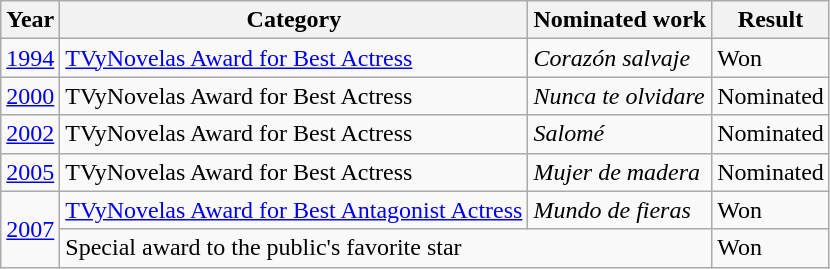<table class="wikitable">
<tr>
<th>Year</th>
<th>Category</th>
<th>Nominated work</th>
<th>Result</th>
</tr>
<tr>
<td><a href='#'>1994</a></td>
<td><a href='#'>TVyNovelas Award for Best Actress</a></td>
<td><em>Corazón salvaje</em></td>
<td>Won</td>
</tr>
<tr>
<td><a href='#'>2000</a></td>
<td>TVyNovelas Award for Best Actress</td>
<td><em>Nunca te olvidare</em></td>
<td>Nominated</td>
</tr>
<tr>
<td><a href='#'>2002</a></td>
<td>TVyNovelas Award for Best Actress</td>
<td><em>Salomé</em></td>
<td>Nominated</td>
</tr>
<tr>
<td><a href='#'>2005</a></td>
<td>TVyNovelas Award for Best Actress</td>
<td><em>Mujer de madera</em></td>
<td>Nominated</td>
</tr>
<tr>
<td rowspan=2><a href='#'>2007</a></td>
<td><a href='#'>TVyNovelas Award for Best Antagonist Actress</a></td>
<td><em>Mundo de fieras</em></td>
<td>Won</td>
</tr>
<tr>
<td colspan=2>Special award to the public's favorite star</td>
<td>Won</td>
</tr>
</table>
